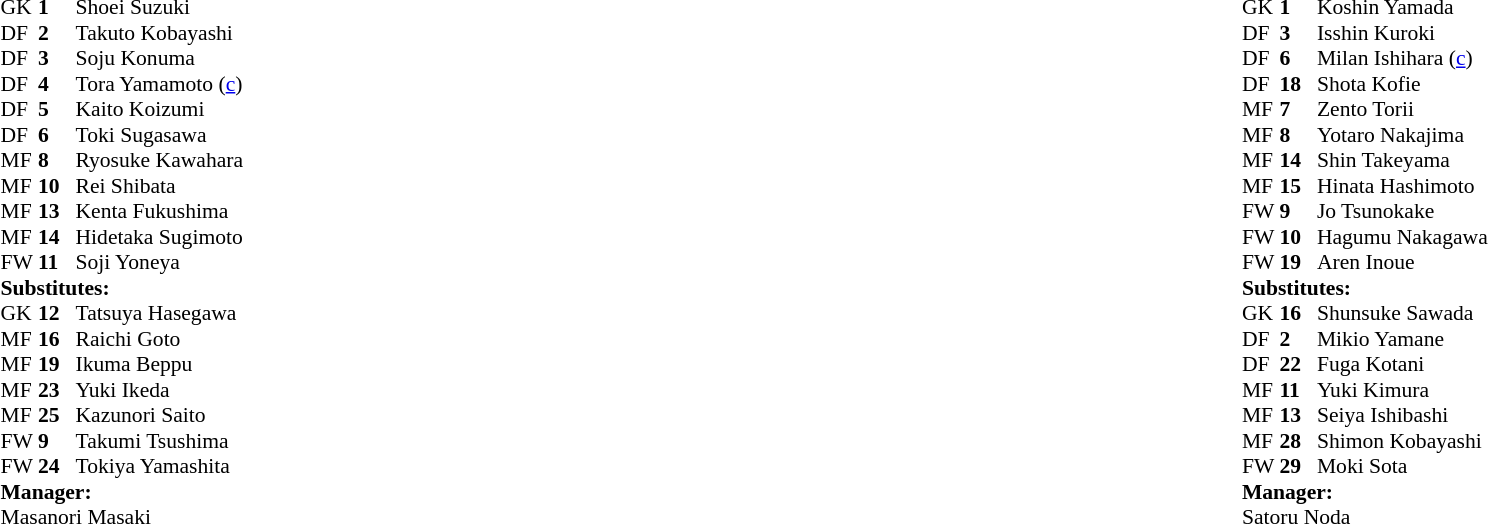<table style="width:100%">
<tr>
<td style="vertical-align:top;width:40%"><br><table style="font-size:90%" cellspacing="0" cellpadding="0">
<tr>
<th width=25></th>
<th width=25></th>
</tr>
<tr>
<td>GK</td>
<td><strong>1</strong></td>
<td> Shoei Suzuki</td>
</tr>
<tr>
<td>DF</td>
<td><strong>2</strong></td>
<td> Takuto Kobayashi</td>
</tr>
<tr>
<td>DF</td>
<td><strong>3</strong></td>
<td> Soju Konuma</td>
</tr>
<tr>
<td>DF</td>
<td><strong>4</strong></td>
<td> Tora Yamamoto (<a href='#'>c</a>)</td>
</tr>
<tr>
<td>DF</td>
<td><strong>5</strong></td>
<td> Kaito Koizumi</td>
</tr>
<tr>
<td>DF</td>
<td><strong>6</strong></td>
<td> Toki Sugasawa</td>
</tr>
<tr>
<td>MF</td>
<td><strong>8</strong></td>
<td> Ryosuke Kawahara</td>
<td></td>
<td></td>
</tr>
<tr>
<td>MF</td>
<td><strong>10</strong></td>
<td> Rei Shibata</td>
</tr>
<tr>
<td>MF</td>
<td><strong>13</strong></td>
<td> Kenta Fukushima</td>
<td></td>
<td></td>
</tr>
<tr>
<td>MF</td>
<td><strong>14</strong></td>
<td> Hidetaka Sugimoto</td>
</tr>
<tr>
<td>FW</td>
<td><strong>11</strong></td>
<td> Soji Yoneya</td>
</tr>
<tr>
<td colspan=4><strong>Substitutes:</strong></td>
</tr>
<tr>
<td>GK</td>
<td><strong>12</strong></td>
<td> Tatsuya Hasegawa</td>
</tr>
<tr>
<td>MF</td>
<td><strong>16</strong></td>
<td> Raichi Goto</td>
<td></td>
<td></td>
</tr>
<tr>
<td>MF</td>
<td><strong>19</strong></td>
<td> Ikuma Beppu</td>
</tr>
<tr>
<td>MF</td>
<td><strong>23</strong></td>
<td> Yuki Ikeda</td>
</tr>
<tr>
<td>MF</td>
<td><strong>25</strong></td>
<td> Kazunori Saito</td>
</tr>
<tr>
<td>FW</td>
<td><strong>9</strong></td>
<td> Takumi Tsushima</td>
<td></td>
<td></td>
</tr>
<tr>
<td>FW</td>
<td><strong>24</strong></td>
<td> Tokiya Yamashita</td>
</tr>
<tr>
<td colspan=4><strong>Manager:</strong></td>
</tr>
<tr>
<td colspan="4"> Masanori Masaki</td>
</tr>
</table>
</td>
<td style="vertical-align:top; width:50%"><br><table cellspacing="0" cellpadding="0" style="font-size:90%; margin:auto">
<tr>
<th width=25></th>
<th width=25></th>
</tr>
<tr>
<td>GK</td>
<td><strong>1</strong></td>
<td> Koshin Yamada</td>
</tr>
<tr>
<td>DF</td>
<td><strong>3</strong></td>
<td> Isshin Kuroki</td>
</tr>
<tr>
<td>DF</td>
<td><strong>6</strong></td>
<td> Milan Ishihara (<a href='#'>c</a>)</td>
</tr>
<tr>
<td>DF</td>
<td><strong>18</strong></td>
<td> Shota Kofie</td>
</tr>
<tr>
<td>MF</td>
<td><strong>7</strong></td>
<td> Zento Torii</td>
<td></td>
<td></td>
</tr>
<tr>
<td>MF</td>
<td><strong>8</strong></td>
<td> Yotaro Nakajima</td>
</tr>
<tr>
<td>MF</td>
<td><strong>14</strong></td>
<td> Shin Takeyama</td>
</tr>
<tr>
<td>MF</td>
<td><strong>15</strong></td>
<td> Hinata Hashimoto</td>
</tr>
<tr>
<td>FW</td>
<td><strong>9</strong></td>
<td> Jo Tsunokake</td>
<td></td>
<td></td>
</tr>
<tr>
<td>FW</td>
<td><strong>10</strong></td>
<td> Hagumu Nakagawa</td>
</tr>
<tr>
<td>FW</td>
<td><strong>19</strong></td>
<td> Aren Inoue</td>
<td></td>
<td></td>
</tr>
<tr>
<td colspan=4><strong>Substitutes:</strong></td>
</tr>
<tr>
<td>GK</td>
<td><strong>16</strong></td>
<td> Shunsuke Sawada</td>
</tr>
<tr>
<td>DF</td>
<td><strong>2</strong></td>
<td> Mikio Yamane</td>
</tr>
<tr>
<td>DF</td>
<td><strong>22</strong></td>
<td> Fuga Kotani</td>
</tr>
<tr>
<td>MF</td>
<td><strong>11</strong></td>
<td> Yuki Kimura</td>
<td></td>
<td></td>
</tr>
<tr>
<td>MF</td>
<td><strong>13</strong></td>
<td> Seiya Ishibashi</td>
</tr>
<tr>
<td>MF</td>
<td><strong>28</strong></td>
<td> Shimon Kobayashi</td>
<td></td>
<td></td>
</tr>
<tr>
<td>FW</td>
<td><strong>29</strong></td>
<td> Moki Sota</td>
<td></td>
<td></td>
</tr>
<tr>
<td colspan=4><strong>Manager:</strong></td>
</tr>
<tr>
<td colspan="4"> Satoru Noda</td>
</tr>
</table>
</td>
</tr>
</table>
